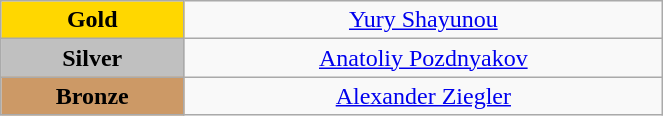<table class="wikitable" style="text-align:center; " width="35%">
<tr>
<td bgcolor="gold"><strong>Gold</strong></td>
<td><a href='#'>Yury Shayunou</a><br>  <small><em></em></small></td>
</tr>
<tr>
<td bgcolor="silver"><strong>Silver</strong></td>
<td><a href='#'>Anatoliy Pozdnyakov</a><br>  <small><em></em></small></td>
</tr>
<tr>
<td bgcolor="CC9966"><strong>Bronze</strong></td>
<td><a href='#'>Alexander Ziegler</a><br>  <small><em></em></small></td>
</tr>
</table>
